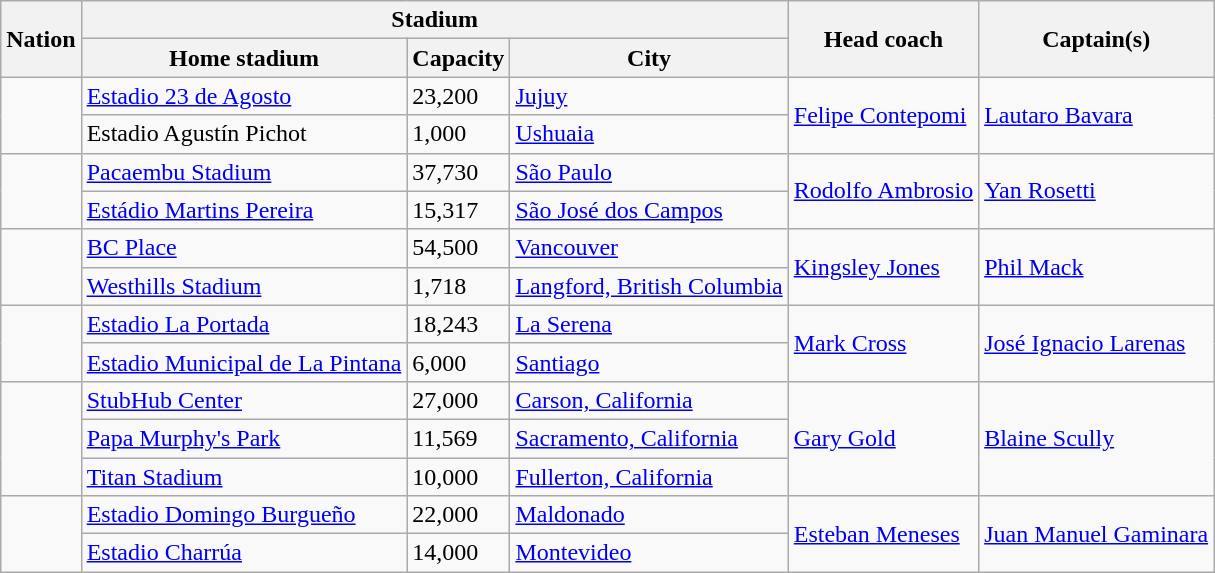<table class="wikitable">
<tr>
<th rowspan="2">Nation</th>
<th colspan="3">Stadium</th>
<th rowspan="2">Head coach</th>
<th rowspan="2">Captain(s)</th>
</tr>
<tr>
<th>Home stadium</th>
<th>Capacity</th>
<th>City</th>
</tr>
<tr>
<td rowspan=2></td>
<td><a href='#'>Estadio 23 de Agosto</a></td>
<td>23,200</td>
<td><a href='#'>Jujuy</a></td>
<td rowspan=2> <a href='#'>Felipe Contepomi</a></td>
<td rowspan=2><a href='#'>Lautaro Bavara</a></td>
</tr>
<tr>
<td>Estadio Agustín Pichot</td>
<td>1,000</td>
<td><a href='#'>Ushuaia</a></td>
</tr>
<tr>
<td rowspan=2></td>
<td><a href='#'>Pacaembu Stadium</a></td>
<td>37,730</td>
<td><a href='#'>São Paulo</a></td>
<td rowspan=2> <a href='#'>Rodolfo Ambrosio</a></td>
<td rowspan=2><a href='#'>Yan Rosetti</a></td>
</tr>
<tr>
<td><a href='#'>Estádio Martins Pereira</a></td>
<td>15,317</td>
<td><a href='#'>São José dos Campos</a></td>
</tr>
<tr>
<td rowspan=2></td>
<td><a href='#'>BC Place</a></td>
<td>54,500</td>
<td><a href='#'>Vancouver</a></td>
<td rowspan=2> <a href='#'>Kingsley Jones</a></td>
<td rowspan=2><a href='#'>Phil Mack</a></td>
</tr>
<tr>
<td><a href='#'>Westhills Stadium</a></td>
<td>1,718</td>
<td><a href='#'>Langford, British Columbia</a></td>
</tr>
<tr>
<td rowspan=2></td>
<td><a href='#'>Estadio La Portada</a></td>
<td>18,243</td>
<td><a href='#'>La Serena</a></td>
<td rowspan=2> <a href='#'>Mark Cross</a></td>
<td rowspan=2><a href='#'>José Ignacio Larenas</a></td>
</tr>
<tr>
<td><a href='#'>Estadio Municipal de La Pintana</a></td>
<td>6,000</td>
<td><a href='#'>Santiago</a></td>
</tr>
<tr>
<td rowspan=3></td>
<td><a href='#'>StubHub Center</a></td>
<td>27,000</td>
<td><a href='#'>Carson, California</a></td>
<td rowspan=3> <a href='#'>Gary Gold</a></td>
<td rowspan=3><a href='#'>Blaine Scully</a></td>
</tr>
<tr>
<td><a href='#'>Papa Murphy's Park</a></td>
<td>11,569</td>
<td><a href='#'>Sacramento, California</a></td>
</tr>
<tr>
<td><a href='#'>Titan Stadium</a></td>
<td>10,000</td>
<td><a href='#'>Fullerton, California</a></td>
</tr>
<tr>
<td rowspan=2></td>
<td><a href='#'>Estadio Domingo Burgueño</a></td>
<td>22,000</td>
<td><a href='#'>Maldonado</a></td>
<td rowspan=2> <a href='#'>Esteban Meneses</a></td>
<td rowspan=2><a href='#'>Juan Manuel Gaminara</a></td>
</tr>
<tr>
<td><a href='#'>Estadio Charrúa</a></td>
<td>14,000</td>
<td><a href='#'>Montevideo</a></td>
</tr>
</table>
